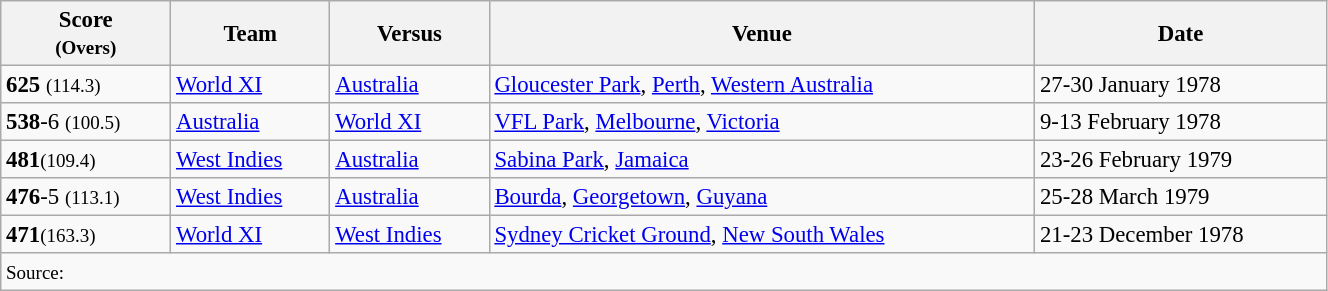<table class="wikitable" style="font-size:95%;" width="70%">
<tr>
<th>Score <br><small>(Overs)</small></th>
<th>Team</th>
<th>Versus</th>
<th>Venue</th>
<th>Date</th>
</tr>
<tr>
<td><strong>625</strong> <small>(114.3)</small></td>
<td> <a href='#'>World XI</a></td>
<td> <a href='#'>Australia</a></td>
<td><a href='#'>Gloucester Park</a>, <a href='#'>Perth</a>, <a href='#'>Western Australia</a></td>
<td>27-30 January 1978</td>
</tr>
<tr>
<td><strong>538</strong>-6 <small>(100.5)</small></td>
<td> <a href='#'>Australia</a></td>
<td> <a href='#'>World XI</a></td>
<td><a href='#'>VFL Park</a>, <a href='#'>Melbourne</a>, <a href='#'>Victoria</a></td>
<td>9-13 February 1978</td>
</tr>
<tr>
<td><strong>481</strong><small>(109.4)</small></td>
<td> <a href='#'>West Indies</a></td>
<td> <a href='#'>Australia</a></td>
<td><a href='#'>Sabina Park</a>, <a href='#'>Jamaica</a></td>
<td>23-26 February 1979</td>
</tr>
<tr>
<td><strong>476</strong>-5 <small>(113.1)</small></td>
<td> <a href='#'>West Indies</a></td>
<td> <a href='#'>Australia</a></td>
<td><a href='#'>Bourda</a>, <a href='#'>Georgetown</a>, <a href='#'>Guyana</a></td>
<td>25-28 March 1979</td>
</tr>
<tr>
<td><strong>471</strong><small>(163.3)</small></td>
<td> <a href='#'>World XI</a></td>
<td> <a href='#'>West Indies</a></td>
<td><a href='#'>Sydney Cricket Ground</a>, <a href='#'>New South Wales</a></td>
<td>21-23 December 1978</td>
</tr>
<tr>
<td colspan=5><small>Source:</small></td>
</tr>
</table>
